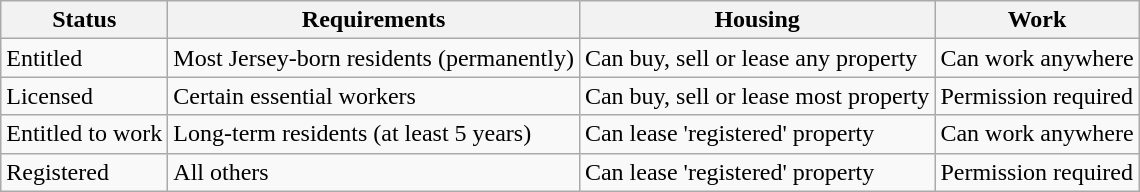<table class="wikitable">
<tr>
<th>Status</th>
<th>Requirements</th>
<th>Housing</th>
<th>Work</th>
</tr>
<tr>
<td>Entitled</td>
<td>Most Jersey-born residents (permanently)</td>
<td>Can buy, sell or lease any property</td>
<td>Can work anywhere</td>
</tr>
<tr>
<td>Licensed</td>
<td>Certain essential workers</td>
<td>Can buy, sell or lease most property</td>
<td>Permission required</td>
</tr>
<tr>
<td>Entitled to work</td>
<td>Long-term residents (at least 5 years)</td>
<td>Can lease 'registered' property</td>
<td>Can work anywhere</td>
</tr>
<tr>
<td>Registered</td>
<td>All others</td>
<td>Can lease 'registered' property</td>
<td>Permission required</td>
</tr>
</table>
